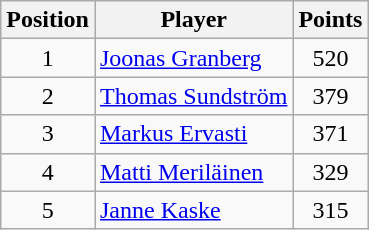<table class=wikitable>
<tr>
<th>Position</th>
<th>Player</th>
<th>Points</th>
</tr>
<tr>
<td align=center>1</td>
<td> <a href='#'>Joonas Granberg</a></td>
<td align=center>520</td>
</tr>
<tr>
<td align=center>2</td>
<td> <a href='#'>Thomas Sundström</a></td>
<td align=center>379</td>
</tr>
<tr>
<td align=center>3</td>
<td> <a href='#'>Markus Ervasti</a></td>
<td align=center>371</td>
</tr>
<tr>
<td align=center>4</td>
<td> <a href='#'>Matti Meriläinen</a></td>
<td align=center>329</td>
</tr>
<tr>
<td align=center>5</td>
<td> <a href='#'>Janne Kaske</a></td>
<td align=center>315</td>
</tr>
</table>
